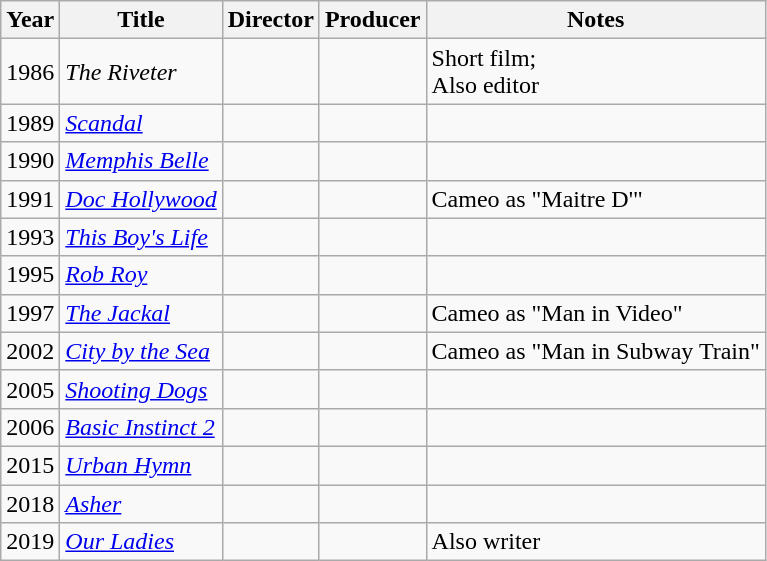<table class="wikitable">
<tr>
<th>Year</th>
<th>Title</th>
<th>Director</th>
<th>Producer</th>
<th>Notes</th>
</tr>
<tr>
<td>1986</td>
<td><em>The Riveter</em></td>
<td></td>
<td></td>
<td>Short film;<br>Also editor</td>
</tr>
<tr>
<td>1989</td>
<td><em><a href='#'>Scandal</a></em></td>
<td></td>
<td></td>
<td></td>
</tr>
<tr>
<td>1990</td>
<td><em><a href='#'>Memphis Belle</a></em></td>
<td></td>
<td></td>
<td></td>
</tr>
<tr>
<td>1991</td>
<td><em><a href='#'>Doc Hollywood</a></em></td>
<td></td>
<td></td>
<td>Cameo as "Maitre D'"</td>
</tr>
<tr>
<td>1993</td>
<td><em><a href='#'>This Boy's Life</a></em></td>
<td></td>
<td></td>
<td></td>
</tr>
<tr>
<td>1995</td>
<td><em><a href='#'>Rob Roy</a></em></td>
<td></td>
<td></td>
<td></td>
</tr>
<tr>
<td>1997</td>
<td><em><a href='#'>The Jackal</a></em></td>
<td></td>
<td></td>
<td>Cameo as "Man in Video"</td>
</tr>
<tr>
<td>2002</td>
<td><em><a href='#'>City by the Sea</a></em></td>
<td></td>
<td></td>
<td>Cameo as "Man in Subway Train"</td>
</tr>
<tr>
<td>2005</td>
<td><em><a href='#'>Shooting Dogs</a></em></td>
<td></td>
<td></td>
<td></td>
</tr>
<tr>
<td>2006</td>
<td><em><a href='#'>Basic Instinct 2</a></em></td>
<td></td>
<td></td>
<td></td>
</tr>
<tr>
<td>2015</td>
<td><em><a href='#'>Urban Hymn</a></em></td>
<td></td>
<td></td>
<td></td>
</tr>
<tr>
<td>2018</td>
<td><em><a href='#'>Asher</a></em></td>
<td></td>
<td></td>
<td></td>
</tr>
<tr>
<td>2019</td>
<td><em><a href='#'>Our Ladies</a></em></td>
<td></td>
<td></td>
<td>Also writer</td>
</tr>
</table>
